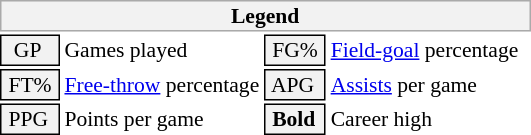<table class="toccolours" style="font-size: 90%; white-space: nowrap;">
<tr>
<th colspan="6" style="background:#f2f2f2; border:1px solid #aaa;">Legend</th>
</tr>
<tr>
<td style="background:#f2f2f2; border:1px solid black;">  GP</td>
<td>Games played</td>
<td style="background:#f2f2f2; border:1px solid black;"> FG% </td>
<td style="padding-right: 8px"><a href='#'>Field-goal</a> percentage</td>
</tr>
<tr>
<td style="background:#f2f2f2; border:1px solid black;"> FT% </td>
<td><a href='#'>Free-throw</a> percentage</td>
<td style="background:#f2f2f2; border:1px solid black;"> APG </td>
<td><a href='#'>Assists</a> per game</td>
</tr>
<tr>
<td style="background:#f2f2f2; border:1px solid black;"> PPG </td>
<td>Points per game</td>
<td style="background-color: #F2F2F2; border: 1px solid black"> <strong>Bold</strong> </td>
<td>Career high</td>
</tr>
<tr>
</tr>
</table>
